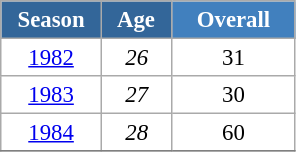<table class="wikitable" style="font-size:95%; text-align:center; border:grey solid 1px; border-collapse:collapse; background:#ffffff;">
<tr>
<th style="background-color:#369; color:white; width:60px;"> Season </th>
<th style="background-color:#369; color:white; width:40px;"> Age </th>
<th style="background-color:#4180be; color:white; width:75px;">Overall</th>
</tr>
<tr>
<td><a href='#'>1982</a></td>
<td><em>26</em></td>
<td>31</td>
</tr>
<tr>
<td><a href='#'>1983</a></td>
<td><em>27</em></td>
<td>30</td>
</tr>
<tr>
<td><a href='#'>1984</a></td>
<td><em>28</em></td>
<td>60</td>
</tr>
<tr>
</tr>
</table>
